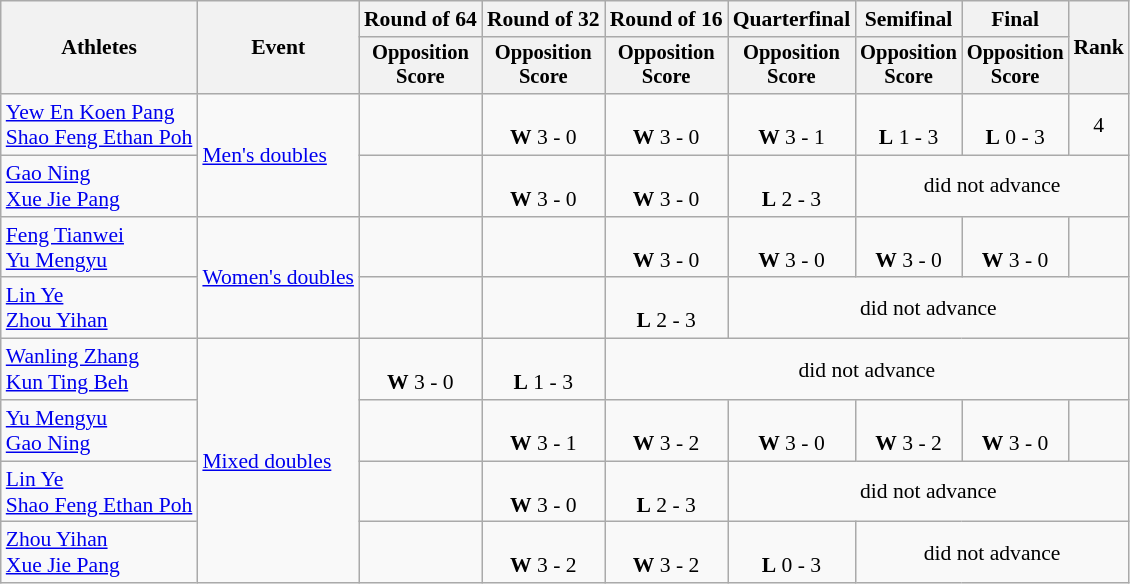<table class="wikitable" style="font-size:90%">
<tr>
<th rowspan=2>Athletes</th>
<th rowspan=2>Event</th>
<th>Round of 64</th>
<th>Round of 32</th>
<th>Round of 16</th>
<th>Quarterfinal</th>
<th>Semifinal</th>
<th>Final</th>
<th rowspan=2>Rank</th>
</tr>
<tr style="font-size:95%">
<th>Opposition<br>Score</th>
<th>Opposition<br>Score</th>
<th>Opposition<br>Score</th>
<th>Opposition<br>Score</th>
<th>Opposition<br>Score</th>
<th>Opposition<br>Score</th>
</tr>
<tr align=center>
<td align=left><a href='#'>Yew En Koen Pang</a><br><a href='#'>Shao Feng Ethan Poh</a></td>
<td align=left rowspan=2><a href='#'>Men's doubles</a></td>
<td></td>
<td><br><strong>W</strong> 3 - 0</td>
<td><br><strong>W</strong> 3 - 0</td>
<td><br><strong>W</strong> 3 - 1</td>
<td><br><strong>L</strong> 1 - 3</td>
<td><br><strong>L</strong> 0 - 3</td>
<td>4</td>
</tr>
<tr align=center>
<td align=left><a href='#'>Gao Ning</a><br><a href='#'>Xue Jie Pang</a></td>
<td></td>
<td><br><strong>W</strong> 3 - 0</td>
<td><br><strong>W</strong> 3 - 0</td>
<td><br><strong>L</strong> 2 - 3</td>
<td colspan=3>did not advance</td>
</tr>
<tr align=center>
<td align=left><a href='#'>Feng Tianwei</a><br><a href='#'>Yu Mengyu</a></td>
<td align=left rowspan=2><a href='#'>Women's doubles</a></td>
<td></td>
<td></td>
<td><br><strong>W</strong> 3 - 0</td>
<td><br><strong>W</strong> 3 - 0</td>
<td><br><strong>W</strong> 3 - 0</td>
<td><br><strong>W</strong> 3 - 0</td>
<td></td>
</tr>
<tr align=center>
<td align=left><a href='#'>Lin Ye</a><br><a href='#'>Zhou Yihan</a></td>
<td></td>
<td></td>
<td><br><strong>L</strong> 2 - 3</td>
<td colspan=4>did not advance</td>
</tr>
<tr align=center>
<td align=left><a href='#'>Wanling Zhang</a><br><a href='#'>Kun Ting Beh</a></td>
<td align=left rowspan=4><a href='#'>Mixed doubles</a></td>
<td><br><strong>W</strong> 3 - 0</td>
<td><br><strong>L</strong> 1 - 3</td>
<td colspan=5>did not advance</td>
</tr>
<tr align=center>
<td align=left><a href='#'>Yu Mengyu</a><br><a href='#'>Gao Ning</a></td>
<td></td>
<td><br><strong>W</strong> 3 - 1</td>
<td><br><strong>W</strong> 3 - 2</td>
<td><br><strong>W</strong> 3 - 0</td>
<td><br><strong>W</strong> 3 - 2</td>
<td><br><strong>W</strong> 3 - 0</td>
<td></td>
</tr>
<tr align=center>
<td align=left><a href='#'>Lin Ye</a><br><a href='#'>Shao Feng Ethan Poh</a></td>
<td></td>
<td><br><strong>W</strong> 3 - 0</td>
<td><br><strong>L</strong> 2 - 3</td>
<td colspan=4>did not advance</td>
</tr>
<tr align=center>
<td align=left><a href='#'>Zhou Yihan</a><br><a href='#'>Xue Jie Pang</a></td>
<td></td>
<td><br><strong>W</strong> 3 - 2</td>
<td><br><strong>W</strong> 3 - 2</td>
<td><br><strong>L</strong> 0 - 3</td>
<td colspan=3>did not advance</td>
</tr>
</table>
